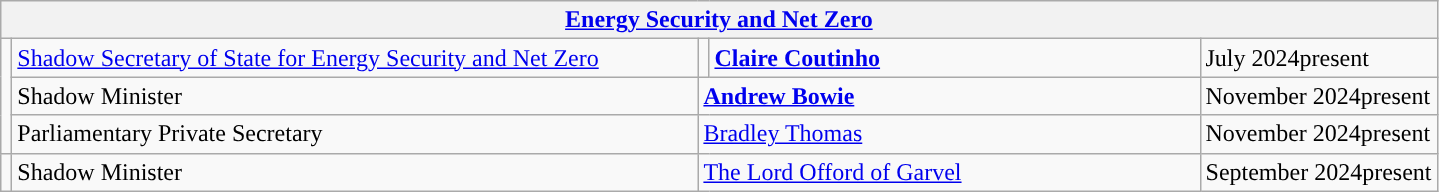<table class="wikitable">
<tr>
<th colspan="5"><a href='#'>Energy Security and Net Zero</a></th>
</tr>
<tr>
<td rowspan="3" style="background: "></td>
<td style="width: 450px;"><a href='#'>Shadow Secretary of State for Energy Security and Net Zero</a></td>
<td style="background: "></td>
<td style="width: 320px;"><strong><a href='#'>Claire Coutinho</a></strong></td>
<td>July 2024present</td>
</tr>
<tr>
<td>Shadow Minister</td>
<td colspan="2"><a href='#'><strong>Andrew Bowie</strong></a></td>
<td>November 2024present</td>
</tr>
<tr>
<td>Parliamentary Private Secretary</td>
<td colspan="2"><a href='#'>Bradley Thomas</a></td>
<td>November 2024present</td>
</tr>
<tr>
<td style="background: "></td>
<td>Shadow Minister</td>
<td colspan="2"><a href='#'>The Lord Offord of Garvel</a></td>
<td>September 2024present</td>
</tr>
</table>
